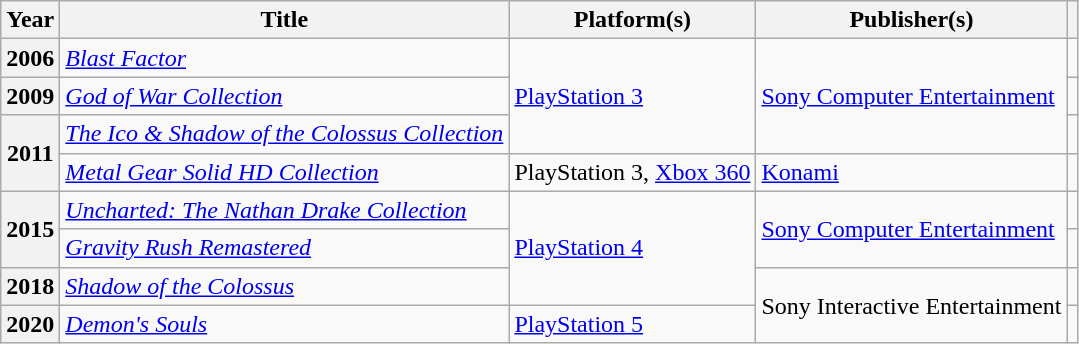<table class="wikitable sortable plainrowheaders">
<tr>
<th scope="col">Year</th>
<th scope="col">Title</th>
<th scope="col">Platform(s)</th>
<th scope="col">Publisher(s)</th>
<th scope="col" class="unsortable"></th>
</tr>
<tr>
<th scope="row">2006</th>
<td><em><a href='#'>Blast Factor</a></em></td>
<td rowspan="3"><a href='#'>PlayStation 3</a></td>
<td rowspan="3"><a href='#'>Sony Computer Entertainment</a></td>
<td></td>
</tr>
<tr>
<th scope="row">2009</th>
<td><em><a href='#'>God of War Collection</a></em></td>
<td></td>
</tr>
<tr>
<th scope="row" rowspan="2">2011</th>
<td><em><a href='#'>The Ico & Shadow of the Colossus Collection</a></em></td>
<td></td>
</tr>
<tr>
<td><em><a href='#'>Metal Gear Solid HD Collection</a></em></td>
<td>PlayStation 3, <a href='#'>Xbox 360</a></td>
<td><a href='#'>Konami</a></td>
<td></td>
</tr>
<tr>
<th scope="row" rowspan="2">2015</th>
<td><em><a href='#'>Uncharted: The Nathan Drake Collection</a></em></td>
<td rowspan="3"><a href='#'>PlayStation 4</a></td>
<td rowspan="2"><a href='#'>Sony Computer Entertainment</a></td>
<td></td>
</tr>
<tr>
<td><em><a href='#'>Gravity Rush Remastered</a></em></td>
<td></td>
</tr>
<tr>
<th scope="row">2018</th>
<td><em><a href='#'>Shadow of the Colossus</a></em></td>
<td rowspan="2">Sony Interactive Entertainment</td>
<td></td>
</tr>
<tr>
<th scope="row">2020</th>
<td><em><a href='#'>Demon's Souls</a></em></td>
<td><a href='#'>PlayStation 5</a></td>
<td></td>
</tr>
</table>
